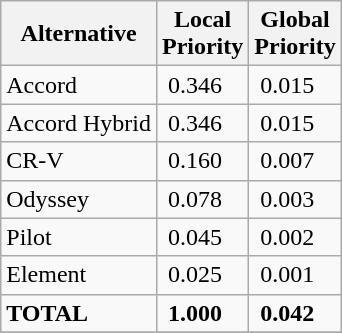<table class="wikitable" | align="center">
<tr>
<th>Alternative</th>
<th>Local<br>Priority</th>
<th>Global<br>Priority</th>
</tr>
<tr>
<td>Accord</td>
<td> 0.346</td>
<td> 0.015</td>
</tr>
<tr>
<td>Accord Hybrid</td>
<td> 0.346</td>
<td> 0.015</td>
</tr>
<tr>
<td>CR-V</td>
<td> 0.160</td>
<td> 0.007</td>
</tr>
<tr>
<td>Odyssey</td>
<td> 0.078</td>
<td> 0.003</td>
</tr>
<tr>
<td>Pilot</td>
<td> 0.045</td>
<td> 0.002</td>
</tr>
<tr>
<td>Element</td>
<td> 0.025</td>
<td> 0.001</td>
</tr>
<tr>
<td><strong>TOTAL</strong></td>
<td><strong> 1.000</strong></td>
<td><strong> 0.042</strong></td>
</tr>
<tr>
</tr>
</table>
